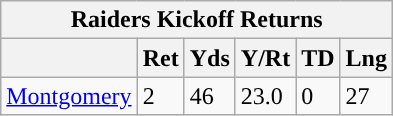<table class="wikitable">
<tr>
<th colspan="6">Raiders Kickoff Returns</th>
</tr>
<tr>
<th></th>
<th>Ret</th>
<th>Yds</th>
<th>Y/Rt</th>
<th>TD</th>
<th>Lng</th>
</tr>
<tr>
<td><a href='#'>Montgomery</a></td>
<td>2</td>
<td>46</td>
<td>23.0</td>
<td>0</td>
<td>27</td>
</tr>
</table>
